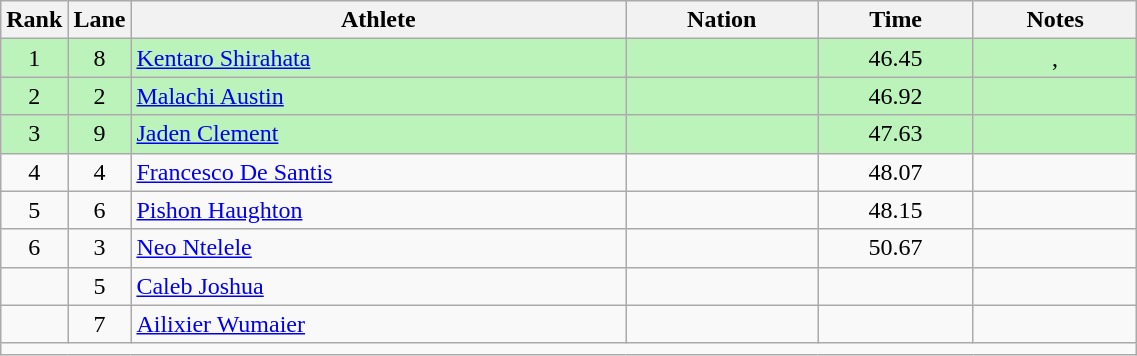<table class="wikitable sortable" style="text-align:center;width: 60%;">
<tr>
<th scope="col" style="width: 10px;">Rank</th>
<th scope="col" style="width: 10px;">Lane</th>
<th scope="col">Athlete</th>
<th scope="col">Nation</th>
<th scope="col">Time</th>
<th scope="col">Notes</th>
</tr>
<tr bgcolor=bbf3bb>
<td>1</td>
<td>8</td>
<td align=left><a href='#'>Kentaro Shirahata</a></td>
<td align=left></td>
<td>46.45</td>
<td>, </td>
</tr>
<tr bgcolor=bbf3bb>
<td>2</td>
<td>2</td>
<td align=left><a href='#'>Malachi Austin</a></td>
<td align=left></td>
<td>46.92</td>
<td></td>
</tr>
<tr bgcolor=bbf3bb>
<td>3</td>
<td>9</td>
<td align=left><a href='#'>Jaden Clement</a></td>
<td align=left></td>
<td>47.63</td>
<td></td>
</tr>
<tr>
<td>4</td>
<td>4</td>
<td align=left><a href='#'>Francesco De Santis</a></td>
<td align=left></td>
<td>48.07</td>
<td></td>
</tr>
<tr>
<td>5</td>
<td>6</td>
<td align=left><a href='#'>Pishon Haughton</a></td>
<td align=left></td>
<td>48.15</td>
<td></td>
</tr>
<tr>
<td>6</td>
<td>3</td>
<td align=left><a href='#'>Neo Ntelele</a></td>
<td align=left></td>
<td>50.67</td>
<td></td>
</tr>
<tr>
<td></td>
<td>5</td>
<td align=left><a href='#'>Caleb Joshua</a></td>
<td align=left></td>
<td></td>
<td></td>
</tr>
<tr>
<td></td>
<td>7</td>
<td align=left><a href='#'>Ailixier Wumaier</a></td>
<td align=left></td>
<td></td>
<td></td>
</tr>
<tr class="sortbottom">
<td colspan="6"></td>
</tr>
</table>
